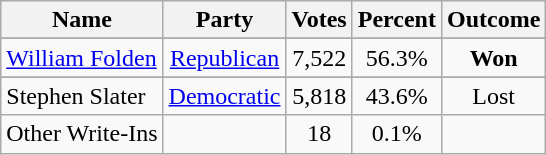<table class=wikitable style="text-align:center">
<tr>
<th>Name</th>
<th>Party</th>
<th>Votes</th>
<th>Percent</th>
<th>Outcome</th>
</tr>
<tr>
</tr>
<tr>
<td align=left><a href='#'>William Folden</a></td>
<td><a href='#'>Republican</a></td>
<td>7,522</td>
<td>56.3%</td>
<td><strong>Won</strong></td>
</tr>
<tr>
</tr>
<tr>
<td align=left>Stephen Slater</td>
<td><a href='#'>Democratic</a></td>
<td>5,818</td>
<td>43.6%</td>
<td>Lost</td>
</tr>
<tr>
<td align=left>Other Write-Ins</td>
<td></td>
<td>18</td>
<td>0.1%</td>
<td></td>
</tr>
</table>
